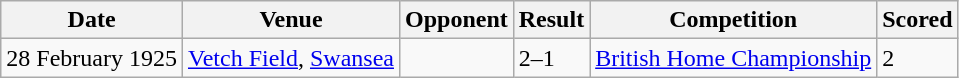<table class="wikitable">
<tr>
<th>Date</th>
<th>Venue</th>
<th>Opponent</th>
<th>Result</th>
<th>Competition</th>
<th>Scored</th>
</tr>
<tr>
<td>28 February 1925</td>
<td><a href='#'>Vetch Field</a>, <a href='#'>Swansea</a></td>
<td></td>
<td>2–1</td>
<td><a href='#'>British Home Championship</a></td>
<td>2</td>
</tr>
</table>
